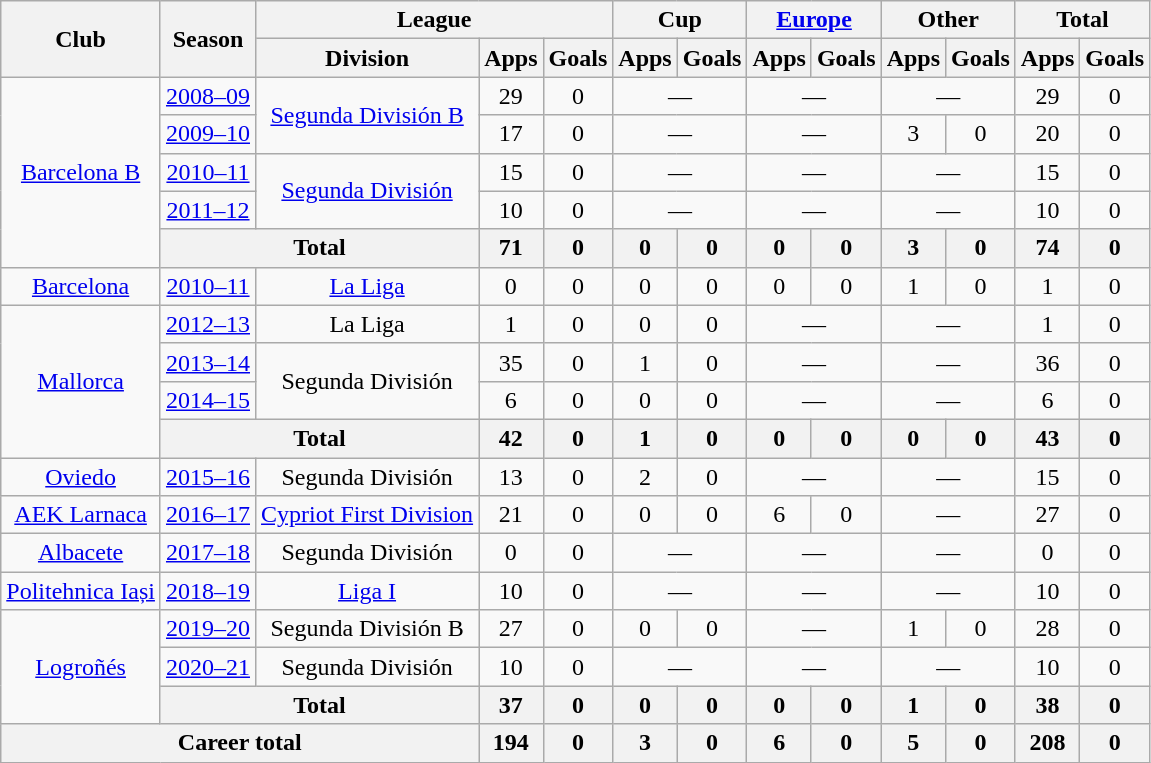<table class="wikitable" style="text-align: center">
<tr>
<th rowspan="2">Club</th>
<th rowspan="2">Season</th>
<th colspan="3">League</th>
<th colspan="2">Cup</th>
<th colspan="2"><a href='#'>Europe</a></th>
<th colspan="2">Other</th>
<th colspan="2">Total</th>
</tr>
<tr>
<th>Division</th>
<th>Apps</th>
<th>Goals</th>
<th>Apps</th>
<th>Goals</th>
<th>Apps</th>
<th>Goals</th>
<th>Apps</th>
<th>Goals</th>
<th>Apps</th>
<th>Goals</th>
</tr>
<tr>
<td rowspan="5"><a href='#'>Barcelona B</a></td>
<td><a href='#'>2008–09</a></td>
<td rowspan="2"><a href='#'>Segunda División B</a></td>
<td>29</td>
<td>0</td>
<td colspan="2">—</td>
<td colspan="2">—</td>
<td colspan="2">—</td>
<td>29</td>
<td>0</td>
</tr>
<tr>
<td><a href='#'>2009–10</a></td>
<td>17</td>
<td>0</td>
<td colspan="2">—</td>
<td colspan="2">—</td>
<td>3</td>
<td>0</td>
<td>20</td>
<td>0</td>
</tr>
<tr>
<td><a href='#'>2010–11</a></td>
<td rowspan="2"><a href='#'>Segunda División</a></td>
<td>15</td>
<td>0</td>
<td colspan="2">—</td>
<td colspan="2">—</td>
<td colspan="2">—</td>
<td>15</td>
<td>0</td>
</tr>
<tr>
<td><a href='#'>2011–12</a></td>
<td>10</td>
<td>0</td>
<td colspan="2">—</td>
<td colspan="2">—</td>
<td colspan="2">—</td>
<td>10</td>
<td>0</td>
</tr>
<tr>
<th colspan="2">Total</th>
<th>71</th>
<th>0</th>
<th>0</th>
<th>0</th>
<th>0</th>
<th>0</th>
<th>3</th>
<th>0</th>
<th>74</th>
<th>0</th>
</tr>
<tr>
<td><a href='#'>Barcelona</a></td>
<td><a href='#'>2010–11</a></td>
<td><a href='#'>La Liga</a></td>
<td>0</td>
<td>0</td>
<td>0</td>
<td>0</td>
<td>0</td>
<td>0</td>
<td>1</td>
<td>0</td>
<td>1</td>
<td>0</td>
</tr>
<tr>
<td rowspan="4"><a href='#'>Mallorca</a></td>
<td><a href='#'>2012–13</a></td>
<td>La Liga</td>
<td>1</td>
<td>0</td>
<td>0</td>
<td>0</td>
<td colspan="2">—</td>
<td colspan="2">—</td>
<td>1</td>
<td>0</td>
</tr>
<tr>
<td><a href='#'>2013–14</a></td>
<td rowspan="2">Segunda División</td>
<td>35</td>
<td>0</td>
<td>1</td>
<td>0</td>
<td colspan="2">—</td>
<td colspan="2">—</td>
<td>36</td>
<td>0</td>
</tr>
<tr>
<td><a href='#'>2014–15</a></td>
<td>6</td>
<td>0</td>
<td>0</td>
<td>0</td>
<td colspan="2">—</td>
<td colspan="2">—</td>
<td>6</td>
<td>0</td>
</tr>
<tr>
<th colspan="2">Total</th>
<th>42</th>
<th>0</th>
<th>1</th>
<th>0</th>
<th>0</th>
<th>0</th>
<th>0</th>
<th>0</th>
<th>43</th>
<th>0</th>
</tr>
<tr>
<td><a href='#'>Oviedo</a></td>
<td><a href='#'>2015–16</a></td>
<td>Segunda División</td>
<td>13</td>
<td>0</td>
<td>2</td>
<td>0</td>
<td colspan="2">—</td>
<td colspan="2">—</td>
<td>15</td>
<td>0</td>
</tr>
<tr>
<td><a href='#'>AEK Larnaca</a></td>
<td><a href='#'>2016–17</a></td>
<td><a href='#'>Cypriot First Division</a></td>
<td>21</td>
<td>0</td>
<td>0</td>
<td>0</td>
<td>6</td>
<td>0</td>
<td colspan="2">—</td>
<td>27</td>
<td>0</td>
</tr>
<tr>
<td><a href='#'>Albacete</a></td>
<td><a href='#'>2017–18</a></td>
<td>Segunda División</td>
<td>0</td>
<td>0</td>
<td colspan="2">—</td>
<td colspan="2">—</td>
<td colspan="2">—</td>
<td>0</td>
<td>0</td>
</tr>
<tr>
<td><a href='#'>Politehnica Iași</a></td>
<td><a href='#'>2018–19</a></td>
<td><a href='#'>Liga I</a></td>
<td>10</td>
<td>0</td>
<td colspan="2">—</td>
<td colspan="2">—</td>
<td colspan="2">—</td>
<td>10</td>
<td>0</td>
</tr>
<tr>
<td rowspan="3"><a href='#'>Logroñés</a></td>
<td><a href='#'>2019–20</a></td>
<td>Segunda División B</td>
<td>27</td>
<td>0</td>
<td>0</td>
<td>0</td>
<td colspan="2">—</td>
<td>1</td>
<td>0</td>
<td>28</td>
<td>0</td>
</tr>
<tr>
<td><a href='#'>2020–21</a></td>
<td>Segunda División</td>
<td>10</td>
<td>0</td>
<td colspan="2">—</td>
<td colspan="2">—</td>
<td colspan="2">—</td>
<td>10</td>
<td>0</td>
</tr>
<tr>
<th colspan="2">Total</th>
<th>37</th>
<th>0</th>
<th>0</th>
<th>0</th>
<th>0</th>
<th>0</th>
<th>1</th>
<th>0</th>
<th>38</th>
<th>0</th>
</tr>
<tr>
<th colspan="3">Career total</th>
<th>194</th>
<th>0</th>
<th>3</th>
<th>0</th>
<th>6</th>
<th>0</th>
<th>5</th>
<th>0</th>
<th>208</th>
<th>0</th>
</tr>
</table>
